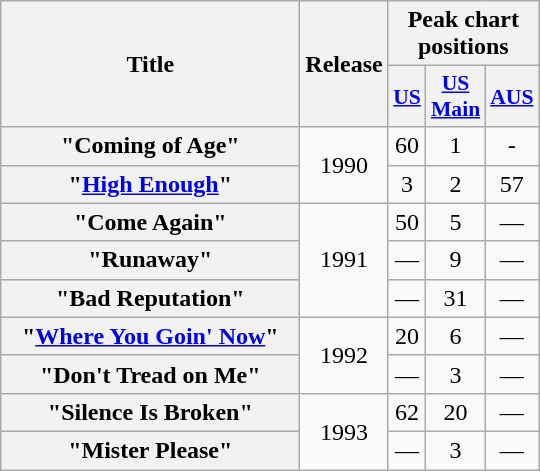<table class="wikitable plainrowheaders" style="text-align:center;">
<tr>
<th rowspan="2" scope="col" style="width:12em;">Title</th>
<th rowspan="2">Release</th>
<th colspan="3">Peak chart<br>positions</th>
</tr>
<tr>
<th scope="col" style=font-size:90%;"><a href='#'>US</a></th>
<th scope="col" style=font-size:90%;"><a href='#'>US<br>Main</a></th>
<th scope="col" style=font-size:90%;"><a href='#'>AUS</a><br></th>
</tr>
<tr>
<th scope="row">"Coming of Age"</th>
<td rowspan="2">1990</td>
<td>60</td>
<td>1</td>
<td>-</td>
</tr>
<tr>
<th scope="row">"<a href='#'>High Enough</a>"</th>
<td>3</td>
<td>2</td>
<td>57</td>
</tr>
<tr>
<th scope="row">"Come Again"</th>
<td rowspan="3">1991</td>
<td>50</td>
<td>5</td>
<td>—</td>
</tr>
<tr>
<th scope="row">"Runaway"</th>
<td>—</td>
<td>9</td>
<td>—</td>
</tr>
<tr>
<th scope="row">"Bad Reputation"</th>
<td>—</td>
<td>31</td>
<td>—</td>
</tr>
<tr>
<th scope="row">"<a href='#'>Where You Goin' Now</a>"</th>
<td rowspan="2">1992</td>
<td>20</td>
<td>6</td>
<td>—</td>
</tr>
<tr>
<th scope="row">"Don't Tread on Me"</th>
<td>—</td>
<td>3</td>
<td>—</td>
</tr>
<tr>
<th scope="row">"Silence Is Broken"</th>
<td rowspan="2">1993</td>
<td>62</td>
<td>20</td>
<td>—</td>
</tr>
<tr>
<th scope="row">"Mister Please"</th>
<td>—</td>
<td>3</td>
<td>—</td>
</tr>
</table>
